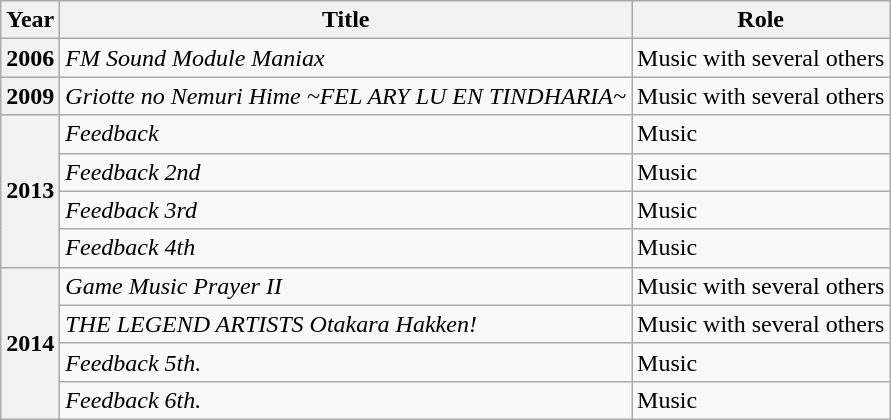<table class="wikitable sortable">
<tr>
<th>Year</th>
<th>Title</th>
<th>Role</th>
</tr>
<tr>
<th>2006</th>
<td><em>FM Sound Module Maniax</em></td>
<td>Music with several others</td>
</tr>
<tr>
<th>2009</th>
<td><em>Griotte no Nemuri Hime ~FEL ARY LU EN TINDHARIA~</em></td>
<td>Music with several others</td>
</tr>
<tr>
<th rowspan="4">2013</th>
<td><em>Feedback</em></td>
<td>Music</td>
</tr>
<tr>
<td><em>Feedback 2nd</em></td>
<td>Music</td>
</tr>
<tr>
<td><em>Feedback 3rd</em></td>
<td>Music</td>
</tr>
<tr>
<td><em>Feedback 4th</em></td>
<td>Music</td>
</tr>
<tr>
<th rowspan="4">2014</th>
<td><em>Game Music Prayer II</em></td>
<td>Music with several others</td>
</tr>
<tr>
<td><em>THE LEGEND ARTISTS Otakara Hakken!</em></td>
<td>Music with several others</td>
</tr>
<tr>
<td><em>Feedback 5th.</em></td>
<td>Music</td>
</tr>
<tr>
<td><em>Feedback 6th.</em></td>
<td>Music</td>
</tr>
</table>
